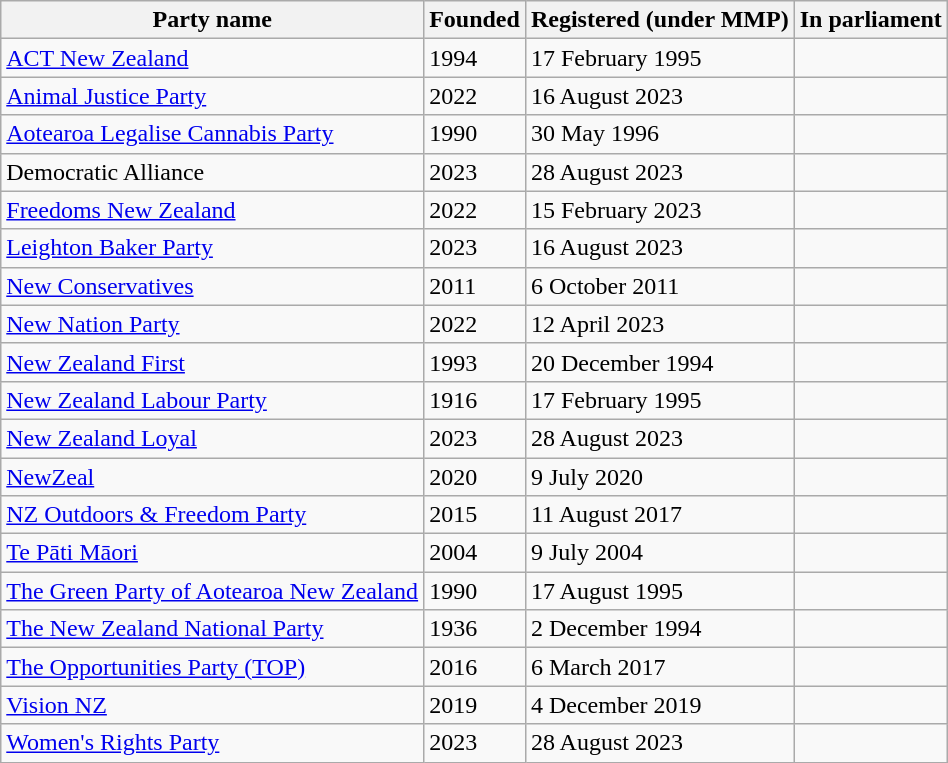<table class="wikitable sortable">
<tr>
<th>Party name</th>
<th>Founded</th>
<th>Registered (under MMP)</th>
<th>In parliament</th>
</tr>
<tr>
<td><a href='#'>ACT New Zealand</a></td>
<td>1994</td>
<td>17 February 1995</td>
<td></td>
</tr>
<tr>
<td><a href='#'>Animal Justice Party</a></td>
<td>2022</td>
<td>16 August 2023</td>
<td></td>
</tr>
<tr>
<td><a href='#'>Aotearoa Legalise Cannabis Party</a></td>
<td>1990</td>
<td>30 May 1996</td>
<td></td>
</tr>
<tr>
<td>Democratic Alliance</td>
<td>2023</td>
<td>28 August 2023</td>
<td></td>
</tr>
<tr>
<td><a href='#'>Freedoms New Zealand</a></td>
<td>2022</td>
<td>15 February 2023</td>
<td></td>
</tr>
<tr>
<td><a href='#'>Leighton Baker Party</a></td>
<td>2023</td>
<td>16 August 2023</td>
<td></td>
</tr>
<tr>
<td><a href='#'>New Conservatives</a></td>
<td>2011</td>
<td>6 October 2011</td>
<td></td>
</tr>
<tr>
<td><a href='#'>New Nation Party</a></td>
<td>2022</td>
<td>12 April 2023</td>
<td></td>
</tr>
<tr>
<td><a href='#'>New Zealand First</a></td>
<td>1993</td>
<td>20 December 1994</td>
<td></td>
</tr>
<tr>
<td><a href='#'>New Zealand Labour Party</a></td>
<td>1916</td>
<td>17 February 1995</td>
<td></td>
</tr>
<tr>
<td><a href='#'>New Zealand Loyal</a></td>
<td>2023</td>
<td>28 August 2023</td>
<td></td>
</tr>
<tr>
<td><a href='#'>NewZeal</a></td>
<td>2020</td>
<td>9 July 2020</td>
<td></td>
</tr>
<tr>
<td><a href='#'>NZ Outdoors & Freedom Party</a></td>
<td>2015</td>
<td>11 August 2017</td>
<td></td>
</tr>
<tr>
<td><a href='#'>Te Pāti Māori</a></td>
<td>2004</td>
<td>9 July 2004</td>
<td></td>
</tr>
<tr>
<td><a href='#'>The Green Party of Aotearoa New Zealand</a></td>
<td>1990</td>
<td>17 August 1995</td>
<td></td>
</tr>
<tr>
<td><a href='#'>The New Zealand National Party</a></td>
<td>1936</td>
<td>2 December 1994</td>
<td></td>
</tr>
<tr>
<td><a href='#'>The Opportunities Party (TOP)</a></td>
<td>2016</td>
<td>6 March 2017</td>
<td></td>
</tr>
<tr>
<td><a href='#'>Vision NZ</a></td>
<td>2019</td>
<td>4 December 2019</td>
<td></td>
</tr>
<tr>
<td><a href='#'>Women's Rights Party</a></td>
<td>2023</td>
<td>28 August 2023</td>
<td></td>
</tr>
</table>
